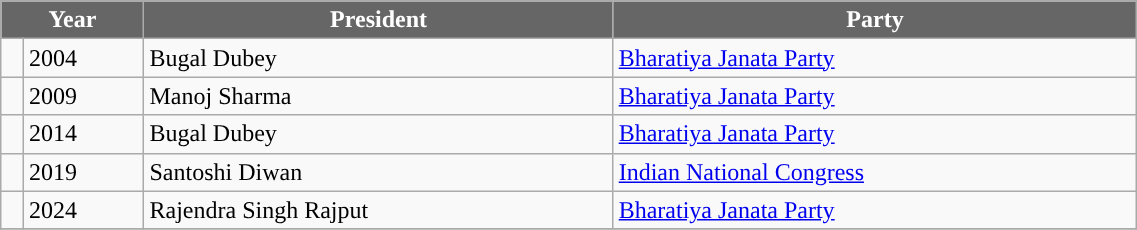<table class="wikitable" width=60%>
<tr>
<th style="background-color:#666666; color:white" colspan="2">Year</th>
<th style="background-color:#666666; color:white">President</th>
<th style="background-color:#666666; color:white">Party</th>
</tr>
<tr>
<td style="background-color: "></td>
<td>2004</td>
<td>Bugal Dubey</td>
<td><a href='#'>Bharatiya Janata Party</a></td>
</tr>
<tr>
<td style="background-color: "></td>
<td>2009</td>
<td>Manoj Sharma</td>
<td><a href='#'>Bharatiya Janata Party</a></td>
</tr>
<tr>
<td style="background-color: "></td>
<td>2014</td>
<td>Bugal Dubey</td>
<td><a href='#'>Bharatiya Janata Party</a></td>
</tr>
<tr>
<td style="background-color: "></td>
<td>2019</td>
<td>Santoshi Diwan</td>
<td><a href='#'>Indian National Congress</a></td>
</tr>
<tr>
<td style="background-color: "></td>
<td>2024</td>
<td>Rajendra Singh Rajput</td>
<td><a href='#'>Bharatiya Janata Party</a></td>
</tr>
<tr>
</tr>
</table>
